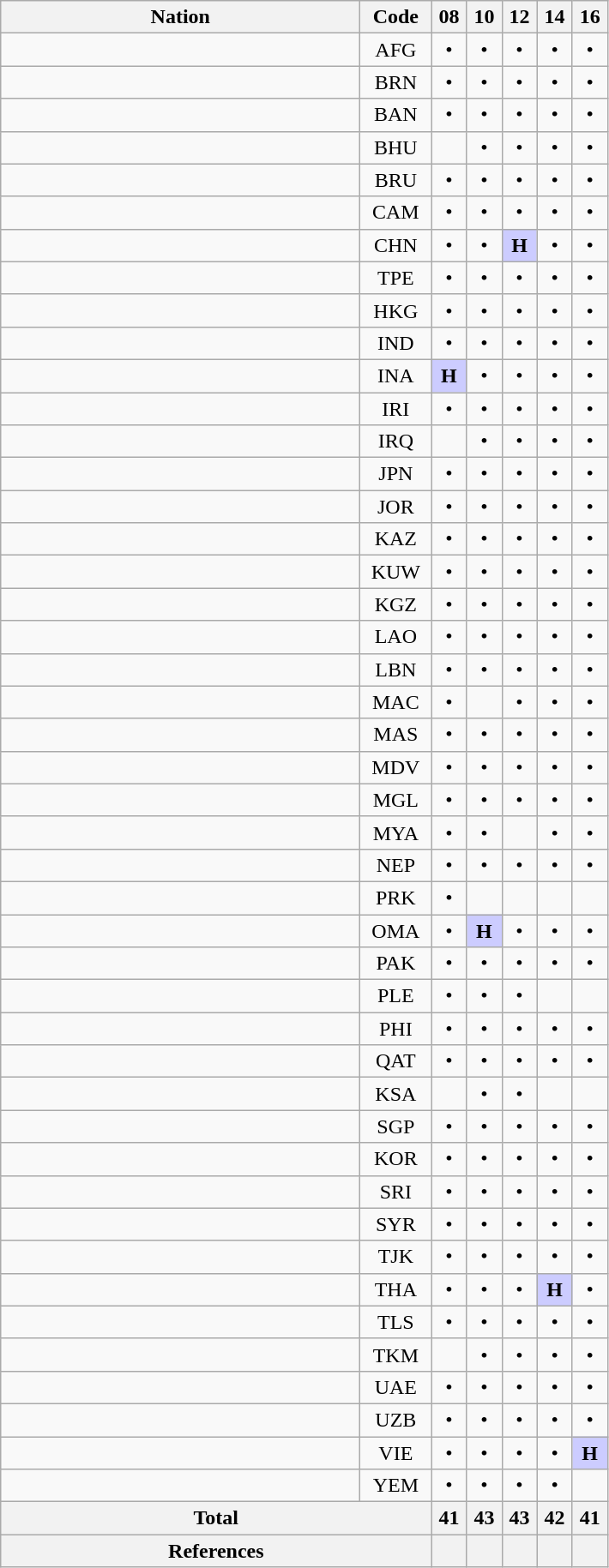<table class="wikitable" style="text-align:center">
<tr>
<th style="width:17em">Nation</th>
<th style="width:3em">Code</th>
<th width=20>08</th>
<th width=20>10</th>
<th width=20>12</th>
<th width=20>14</th>
<th width=20>16</th>
</tr>
<tr>
<td align=left></td>
<td>AFG</td>
<td>•</td>
<td>•</td>
<td>•</td>
<td>•</td>
<td>•</td>
</tr>
<tr>
<td align=left></td>
<td>BRN</td>
<td>•</td>
<td>•</td>
<td>•</td>
<td>•</td>
<td>•</td>
</tr>
<tr>
<td align=left></td>
<td>BAN</td>
<td>•</td>
<td>•</td>
<td>•</td>
<td>•</td>
<td>•</td>
</tr>
<tr>
<td align=left></td>
<td>BHU</td>
<td></td>
<td>•</td>
<td>•</td>
<td>•</td>
<td>•</td>
</tr>
<tr>
<td align=left></td>
<td>BRU</td>
<td>•</td>
<td>•</td>
<td>•</td>
<td>•</td>
<td>•</td>
</tr>
<tr>
<td align=left></td>
<td>CAM</td>
<td>•</td>
<td>•</td>
<td>•</td>
<td>•</td>
<td>•</td>
</tr>
<tr>
<td align=left></td>
<td>CHN</td>
<td>•</td>
<td>•</td>
<td bgcolor=#ccccff><strong>H</strong></td>
<td>•</td>
<td>•</td>
</tr>
<tr>
<td align=left></td>
<td>TPE</td>
<td>•</td>
<td>•</td>
<td>•</td>
<td>•</td>
<td>•</td>
</tr>
<tr>
<td align=left></td>
<td>HKG</td>
<td>•</td>
<td>•</td>
<td>•</td>
<td>•</td>
<td>•</td>
</tr>
<tr>
<td align=left></td>
<td>IND</td>
<td>•</td>
<td>•</td>
<td>•</td>
<td>•</td>
<td>•</td>
</tr>
<tr>
<td align=left></td>
<td>INA</td>
<td bgcolor=#ccccff><strong>H</strong></td>
<td>•</td>
<td>•</td>
<td>•</td>
<td>•</td>
</tr>
<tr>
<td align=left></td>
<td>IRI</td>
<td>•</td>
<td>•</td>
<td>•</td>
<td>•</td>
<td>•</td>
</tr>
<tr>
<td align=left></td>
<td>IRQ</td>
<td></td>
<td>•</td>
<td>•</td>
<td>•</td>
<td>•</td>
</tr>
<tr>
<td align=left></td>
<td>JPN</td>
<td>•</td>
<td>•</td>
<td>•</td>
<td>•</td>
<td>•</td>
</tr>
<tr>
<td align=left></td>
<td>JOR</td>
<td>•</td>
<td>•</td>
<td>•</td>
<td>•</td>
<td>•</td>
</tr>
<tr>
<td align=left></td>
<td>KAZ</td>
<td>•</td>
<td>•</td>
<td>•</td>
<td>•</td>
<td>•</td>
</tr>
<tr>
<td align=left></td>
<td>KUW</td>
<td>•</td>
<td>•</td>
<td>•</td>
<td>•</td>
<td>•</td>
</tr>
<tr>
<td align=left></td>
<td>KGZ</td>
<td>•</td>
<td>•</td>
<td>•</td>
<td>•</td>
<td>•</td>
</tr>
<tr>
<td align=left></td>
<td>LAO</td>
<td>•</td>
<td>•</td>
<td>•</td>
<td>•</td>
<td>•</td>
</tr>
<tr>
<td align=left></td>
<td>LBN</td>
<td>•</td>
<td>•</td>
<td>•</td>
<td>•</td>
<td>•</td>
</tr>
<tr>
<td align=left></td>
<td>MAC</td>
<td>•</td>
<td></td>
<td>•</td>
<td>•</td>
<td>•</td>
</tr>
<tr>
<td align=left></td>
<td>MAS</td>
<td>•</td>
<td>•</td>
<td>•</td>
<td>•</td>
<td>•</td>
</tr>
<tr>
<td align=left></td>
<td>MDV</td>
<td>•</td>
<td>•</td>
<td>•</td>
<td>•</td>
<td>•</td>
</tr>
<tr>
<td align=left></td>
<td>MGL</td>
<td>•</td>
<td>•</td>
<td>•</td>
<td>•</td>
<td>•</td>
</tr>
<tr>
<td align=left></td>
<td>MYA</td>
<td>•</td>
<td>•</td>
<td></td>
<td>•</td>
<td>•</td>
</tr>
<tr>
<td align=left></td>
<td>NEP</td>
<td>•</td>
<td>•</td>
<td>•</td>
<td>•</td>
<td>•</td>
</tr>
<tr>
<td align=left></td>
<td>PRK</td>
<td>•</td>
<td></td>
<td></td>
<td></td>
<td></td>
</tr>
<tr>
<td align=left></td>
<td>OMA</td>
<td>•</td>
<td bgcolor=#ccccff><strong>H</strong></td>
<td>•</td>
<td>•</td>
<td>•</td>
</tr>
<tr>
<td align=left></td>
<td>PAK</td>
<td>•</td>
<td>•</td>
<td>•</td>
<td>•</td>
<td>•</td>
</tr>
<tr>
<td align=left></td>
<td>PLE</td>
<td>•</td>
<td>•</td>
<td>•</td>
<td></td>
<td></td>
</tr>
<tr>
<td align=left></td>
<td>PHI</td>
<td>•</td>
<td>•</td>
<td>•</td>
<td>•</td>
<td>•</td>
</tr>
<tr>
<td align=left></td>
<td>QAT</td>
<td>•</td>
<td>•</td>
<td>•</td>
<td>•</td>
<td>•</td>
</tr>
<tr>
<td align=left></td>
<td>KSA</td>
<td></td>
<td>•</td>
<td>•</td>
<td></td>
<td></td>
</tr>
<tr>
<td align=left></td>
<td>SGP</td>
<td>•</td>
<td>•</td>
<td>•</td>
<td>•</td>
<td>•</td>
</tr>
<tr>
<td align=left></td>
<td>KOR</td>
<td>•</td>
<td>•</td>
<td>•</td>
<td>•</td>
<td>•</td>
</tr>
<tr>
<td align=left></td>
<td>SRI</td>
<td>•</td>
<td>•</td>
<td>•</td>
<td>•</td>
<td>•</td>
</tr>
<tr>
<td align=left></td>
<td>SYR</td>
<td>•</td>
<td>•</td>
<td>•</td>
<td>•</td>
<td>•</td>
</tr>
<tr>
<td align=left></td>
<td>TJK</td>
<td>•</td>
<td>•</td>
<td>•</td>
<td>•</td>
<td>•</td>
</tr>
<tr>
<td align=left></td>
<td>THA</td>
<td>•</td>
<td>•</td>
<td>•</td>
<td bgcolor=#ccccff><strong>H</strong></td>
<td>•</td>
</tr>
<tr>
<td align=left></td>
<td>TLS</td>
<td>•</td>
<td>•</td>
<td>•</td>
<td>•</td>
<td>•</td>
</tr>
<tr>
<td align=left></td>
<td>TKM</td>
<td></td>
<td>•</td>
<td>•</td>
<td>•</td>
<td>•</td>
</tr>
<tr>
<td align=left></td>
<td>UAE</td>
<td>•</td>
<td>•</td>
<td>•</td>
<td>•</td>
<td>•</td>
</tr>
<tr>
<td align=left></td>
<td>UZB</td>
<td>•</td>
<td>•</td>
<td>•</td>
<td>•</td>
<td>•</td>
</tr>
<tr>
<td align=left></td>
<td>VIE</td>
<td>•</td>
<td>•</td>
<td>•</td>
<td>•</td>
<td bgcolor=#ccccff><strong>H</strong></td>
</tr>
<tr>
<td align=left></td>
<td>YEM</td>
<td>•</td>
<td>•</td>
<td>•</td>
<td>•</td>
<td></td>
</tr>
<tr>
<th colspan=2>Total</th>
<th>41</th>
<th>43</th>
<th>43</th>
<th>42</th>
<th>41</th>
</tr>
<tr>
<th colspan=2>References</th>
<th></th>
<th></th>
<th></th>
<th></th>
<th></th>
</tr>
</table>
